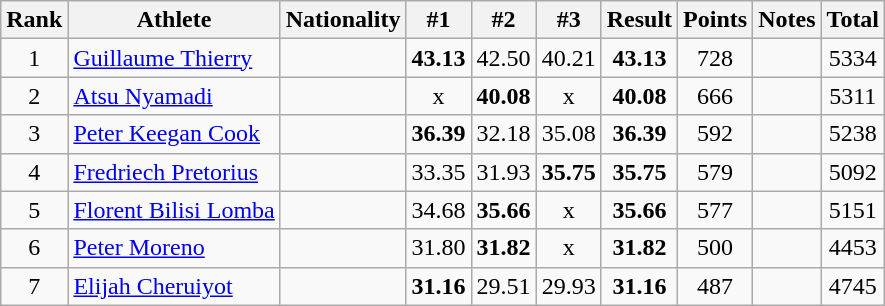<table class="wikitable sortable" style="text-align:center">
<tr>
<th>Rank</th>
<th>Athlete</th>
<th>Nationality</th>
<th>#1</th>
<th>#2</th>
<th>#3</th>
<th>Result</th>
<th>Points</th>
<th>Notes</th>
<th>Total</th>
</tr>
<tr>
<td>1</td>
<td align=left><a href='#'>Guillaume Thierry</a></td>
<td align=left></td>
<td><strong>43.13</strong></td>
<td>42.50</td>
<td>40.21</td>
<td><strong>43.13</strong></td>
<td>728</td>
<td></td>
<td>5334</td>
</tr>
<tr>
<td>2</td>
<td align=left><a href='#'>Atsu Nyamadi</a></td>
<td align=left></td>
<td>x</td>
<td><strong>40.08</strong></td>
<td>x</td>
<td><strong>40.08</strong></td>
<td>666</td>
<td></td>
<td>5311</td>
</tr>
<tr>
<td>3</td>
<td align=left><a href='#'>Peter Keegan Cook</a></td>
<td align=left></td>
<td><strong>36.39</strong></td>
<td>32.18</td>
<td>35.08</td>
<td><strong>36.39</strong></td>
<td>592</td>
<td></td>
<td>5238</td>
</tr>
<tr>
<td>4</td>
<td align=left><a href='#'>Fredriech Pretorius</a></td>
<td align=left></td>
<td>33.35</td>
<td>31.93</td>
<td><strong>35.75</strong></td>
<td><strong>35.75</strong></td>
<td>579</td>
<td></td>
<td>5092</td>
</tr>
<tr>
<td>5</td>
<td align=left><a href='#'>Florent Bilisi Lomba</a></td>
<td align=left></td>
<td>34.68</td>
<td><strong>35.66</strong></td>
<td>x</td>
<td><strong>35.66</strong></td>
<td>577</td>
<td></td>
<td>5151</td>
</tr>
<tr>
<td>6</td>
<td align=left><a href='#'>Peter Moreno</a></td>
<td align=left></td>
<td>31.80</td>
<td><strong>31.82</strong></td>
<td>x</td>
<td><strong>31.82</strong></td>
<td>500</td>
<td></td>
<td>4453</td>
</tr>
<tr>
<td>7</td>
<td align=left><a href='#'>Elijah Cheruiyot</a></td>
<td align=left></td>
<td><strong>31.16</strong></td>
<td>29.51</td>
<td>29.93</td>
<td><strong>31.16</strong></td>
<td>487</td>
<td></td>
<td>4745</td>
</tr>
</table>
